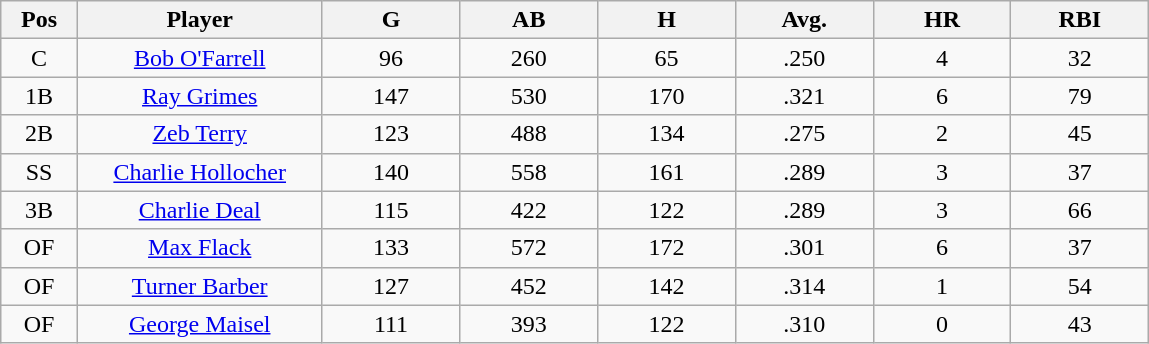<table class="wikitable sortable">
<tr>
<th bgcolor="#DDDDFF" width="5%">Pos</th>
<th bgcolor="#DDDDFF" width="16%">Player</th>
<th bgcolor="#DDDDFF" width="9%">G</th>
<th bgcolor="#DDDDFF" width="9%">AB</th>
<th bgcolor="#DDDDFF" width="9%">H</th>
<th bgcolor="#DDDDFF" width="9%">Avg.</th>
<th bgcolor="#DDDDFF" width="9%">HR</th>
<th bgcolor="#DDDDFF" width="9%">RBI</th>
</tr>
<tr align="center">
<td>C</td>
<td><a href='#'>Bob O'Farrell</a></td>
<td>96</td>
<td>260</td>
<td>65</td>
<td>.250</td>
<td>4</td>
<td>32</td>
</tr>
<tr align=center>
<td>1B</td>
<td><a href='#'>Ray Grimes</a></td>
<td>147</td>
<td>530</td>
<td>170</td>
<td>.321</td>
<td>6</td>
<td>79</td>
</tr>
<tr align=center>
<td>2B</td>
<td><a href='#'>Zeb Terry</a></td>
<td>123</td>
<td>488</td>
<td>134</td>
<td>.275</td>
<td>2</td>
<td>45</td>
</tr>
<tr align=center>
<td>SS</td>
<td><a href='#'>Charlie Hollocher</a></td>
<td>140</td>
<td>558</td>
<td>161</td>
<td>.289</td>
<td>3</td>
<td>37</td>
</tr>
<tr align=center>
<td>3B</td>
<td><a href='#'>Charlie Deal</a></td>
<td>115</td>
<td>422</td>
<td>122</td>
<td>.289</td>
<td>3</td>
<td>66</td>
</tr>
<tr align=center>
<td>OF</td>
<td><a href='#'>Max Flack</a></td>
<td>133</td>
<td>572</td>
<td>172</td>
<td>.301</td>
<td>6</td>
<td>37</td>
</tr>
<tr align=center>
<td>OF</td>
<td><a href='#'>Turner Barber</a></td>
<td>127</td>
<td>452</td>
<td>142</td>
<td>.314</td>
<td>1</td>
<td>54</td>
</tr>
<tr align=center>
<td>OF</td>
<td><a href='#'>George Maisel</a></td>
<td>111</td>
<td>393</td>
<td>122</td>
<td>.310</td>
<td>0</td>
<td>43</td>
</tr>
</table>
